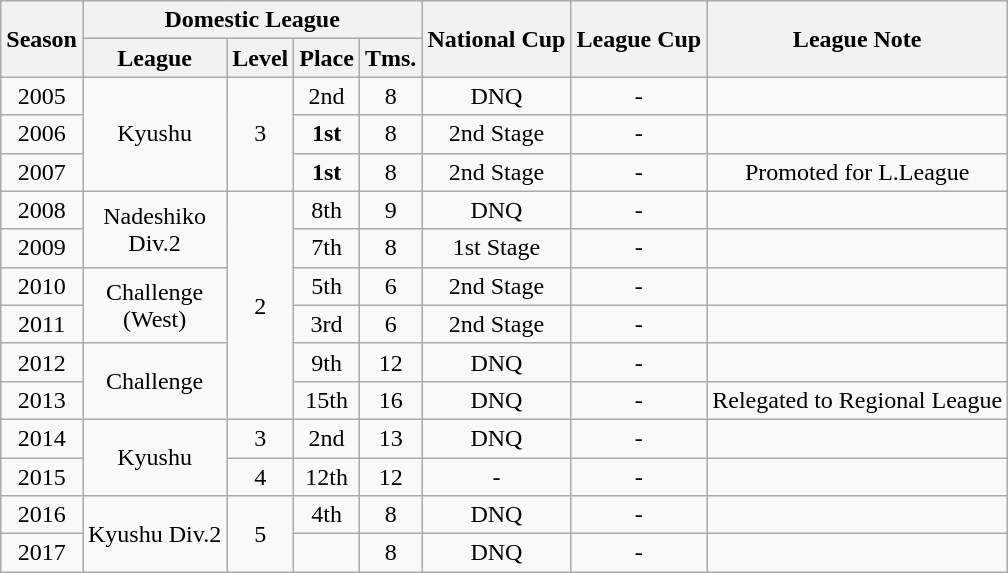<table class="wikitable" style="text-align:center;">
<tr style="background:#f0f6fa;">
<th rowspan="2">Season</th>
<th colspan="4">Domestic League</th>
<th rowspan="2">National Cup</th>
<th rowspan="2">League Cup</th>
<th rowspan="2">League Note</th>
</tr>
<tr>
<th>League</th>
<th>Level</th>
<th>Place</th>
<th>Tms.</th>
</tr>
<tr>
<td>2005</td>
<td rowspan="3">Kyushu</td>
<td rowspan="3">3</td>
<td>2nd</td>
<td>8</td>
<td>DNQ</td>
<td>-</td>
<td></td>
</tr>
<tr>
<td>2006</td>
<td><strong>1st</strong></td>
<td>8</td>
<td>2nd Stage</td>
<td>-</td>
<td></td>
</tr>
<tr>
<td>2007</td>
<td><strong>1st</strong></td>
<td>8</td>
<td>2nd Stage</td>
<td>-</td>
<td>Promoted for L.League</td>
</tr>
<tr>
<td>2008</td>
<td rowspan="2">Nadeshiko<br> Div.2</td>
<td rowspan="6">2</td>
<td>8th</td>
<td>9</td>
<td>DNQ</td>
<td>-</td>
<td></td>
</tr>
<tr>
<td>2009</td>
<td>7th</td>
<td>8</td>
<td>1st Stage</td>
<td>-</td>
<td></td>
</tr>
<tr>
<td>2010</td>
<td rowspan="2">Challenge<br> (West)</td>
<td>5th</td>
<td>6</td>
<td>2nd Stage</td>
<td>-</td>
<td></td>
</tr>
<tr>
<td>2011</td>
<td>3rd</td>
<td>6</td>
<td>2nd Stage</td>
<td>-</td>
<td></td>
</tr>
<tr>
<td>2012</td>
<td rowspan="2">Challenge</td>
<td>9th</td>
<td>12</td>
<td>DNQ</td>
<td>-</td>
<td></td>
</tr>
<tr>
<td>2013</td>
<td>15th</td>
<td>16</td>
<td>DNQ</td>
<td>-</td>
<td>Relegated to Regional League</td>
</tr>
<tr>
<td>2014</td>
<td rowspan="2">Kyushu</td>
<td>3</td>
<td>2nd</td>
<td>13</td>
<td>DNQ</td>
<td>-</td>
<td></td>
</tr>
<tr>
<td>2015</td>
<td>4</td>
<td>12th</td>
<td>12</td>
<td>-</td>
<td>-</td>
<td></td>
</tr>
<tr>
<td>2016</td>
<td rowspan="2">Kyushu Div.2</td>
<td rowspan="2">5</td>
<td>4th</td>
<td>8</td>
<td>DNQ</td>
<td>-</td>
<td></td>
</tr>
<tr>
<td>2017</td>
<td></td>
<td>8</td>
<td>DNQ</td>
<td>-</td>
<td></td>
</tr>
</table>
